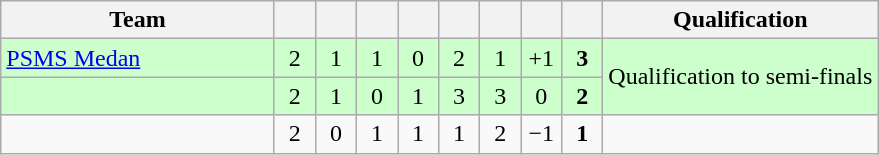<table class="wikitable" style="text-align:center;">
<tr>
<th width=175>Team</th>
<th width=20></th>
<th width=20></th>
<th width=20></th>
<th width=20></th>
<th width=20></th>
<th width=20></th>
<th width=20></th>
<th width=20></th>
<th>Qualification</th>
</tr>
<tr bgcolor="#ccffcc">
<td align="left"> <a href='#'>PSMS Medan</a></td>
<td>2</td>
<td>1</td>
<td>1</td>
<td>0</td>
<td>2</td>
<td>1</td>
<td>+1</td>
<td><strong>3</strong></td>
<td rowspan="2">Qualification to semi-finals</td>
</tr>
<tr bgcolor="#ccffcc">
<td align="left"></td>
<td>2</td>
<td>1</td>
<td>0</td>
<td>1</td>
<td>3</td>
<td>3</td>
<td>0</td>
<td><strong>2</strong></td>
</tr>
<tr>
<td align="left"></td>
<td>2</td>
<td>0</td>
<td>1</td>
<td>1</td>
<td>1</td>
<td>2</td>
<td>−1</td>
<td><strong>1</strong></td>
<td></td>
</tr>
</table>
